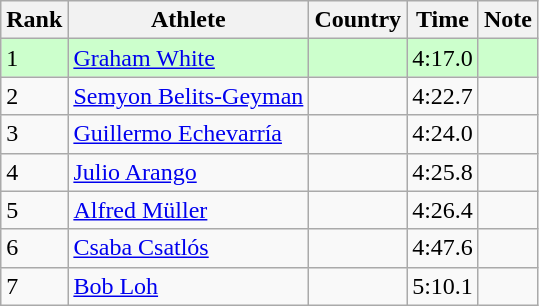<table class="wikitable sortable">
<tr>
<th>Rank</th>
<th>Athlete</th>
<th>Country</th>
<th>Time</th>
<th>Note</th>
</tr>
<tr bgcolor=#CCFFCC>
<td>1</td>
<td><a href='#'>Graham White</a></td>
<td></td>
<td>4:17.0</td>
<td></td>
</tr>
<tr>
<td>2</td>
<td><a href='#'>Semyon Belits-Geyman</a></td>
<td></td>
<td>4:22.7</td>
<td></td>
</tr>
<tr>
<td>3</td>
<td><a href='#'>Guillermo Echevarría</a></td>
<td></td>
<td>4:24.0</td>
<td></td>
</tr>
<tr>
<td>4</td>
<td><a href='#'>Julio Arango</a></td>
<td></td>
<td>4:25.8</td>
<td></td>
</tr>
<tr>
<td>5</td>
<td><a href='#'>Alfred Müller</a></td>
<td></td>
<td>4:26.4</td>
<td></td>
</tr>
<tr>
<td>6</td>
<td><a href='#'>Csaba Csatlós</a></td>
<td></td>
<td>4:47.6</td>
<td></td>
</tr>
<tr>
<td>7</td>
<td><a href='#'>Bob Loh</a></td>
<td></td>
<td>5:10.1</td>
<td></td>
</tr>
</table>
